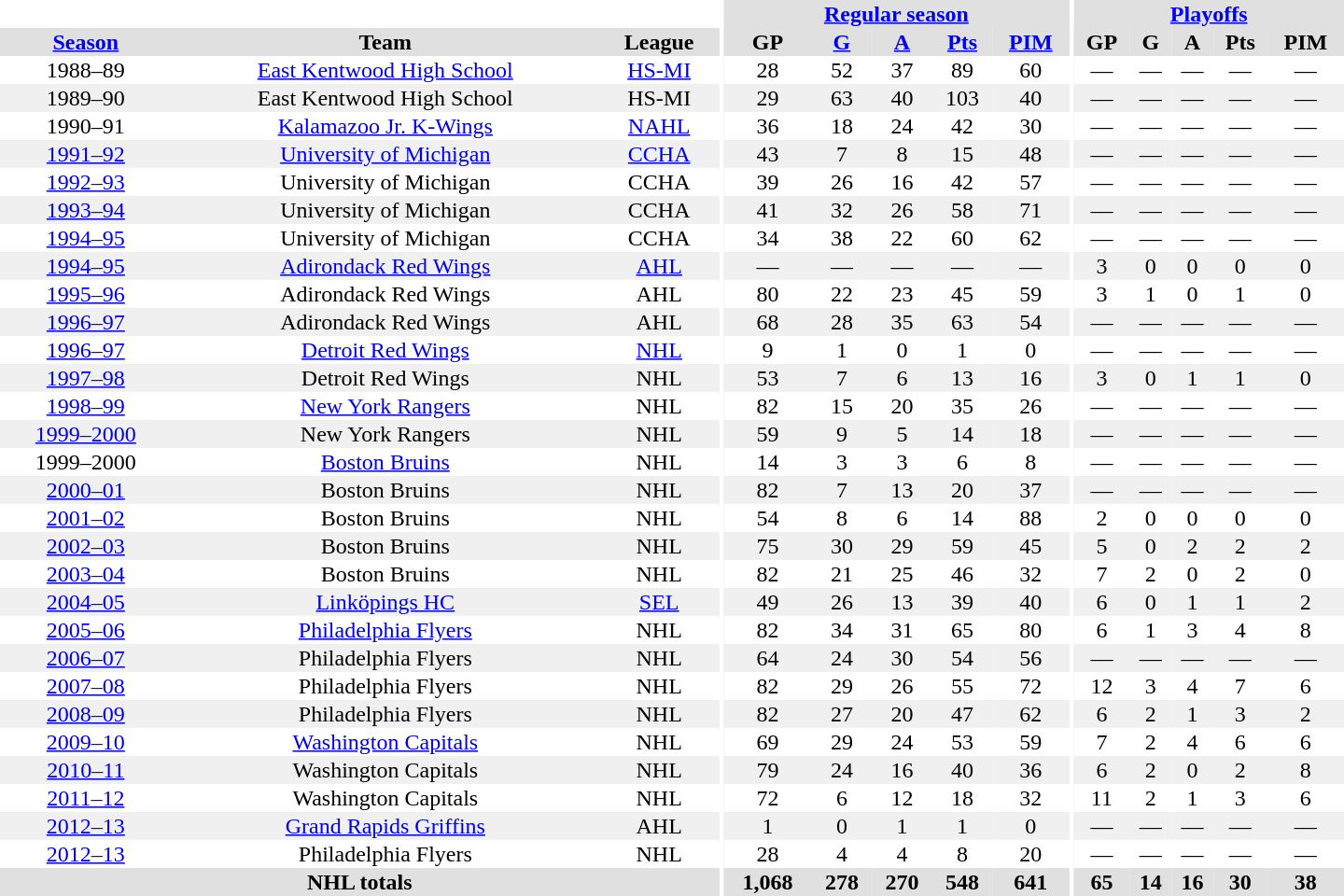<table border="0" cellpadding="1" cellspacing="0" style="text-align:center; width:60em">
<tr bgcolor="#e0e0e0">
<th colspan="3" bgcolor="#ffffff"></th>
<th rowspan="99" bgcolor="#ffffff"></th>
<th colspan="5"><a href='#'>Regular season</a></th>
<th rowspan="99" bgcolor="#ffffff"></th>
<th colspan="5"><a href='#'>Playoffs</a></th>
</tr>
<tr bgcolor="#e0e0e0">
<th><a href='#'>Season</a></th>
<th>Team</th>
<th>League</th>
<th>GP</th>
<th><a href='#'>G</a></th>
<th><a href='#'>A</a></th>
<th><a href='#'>Pts</a></th>
<th><a href='#'>PIM</a></th>
<th>GP</th>
<th>G</th>
<th>A</th>
<th>Pts</th>
<th>PIM</th>
</tr>
<tr>
<td>1988–89</td>
<td><a href='#'>East Kentwood High School</a></td>
<td><a href='#'>HS-MI</a></td>
<td>28</td>
<td>52</td>
<td>37</td>
<td>89</td>
<td>60</td>
<td>—</td>
<td>—</td>
<td>—</td>
<td>—</td>
<td>—</td>
</tr>
<tr bgcolor="#f0f0f0">
<td>1989–90</td>
<td>East Kentwood High School</td>
<td>HS-MI</td>
<td>29</td>
<td>63</td>
<td>40</td>
<td>103</td>
<td>40</td>
<td>—</td>
<td>—</td>
<td>—</td>
<td>—</td>
<td>—</td>
</tr>
<tr>
<td>1990–91</td>
<td><a href='#'>Kalamazoo Jr. K-Wings</a></td>
<td><a href='#'>NAHL</a></td>
<td>36</td>
<td>18</td>
<td>24</td>
<td>42</td>
<td>30</td>
<td>—</td>
<td>—</td>
<td>—</td>
<td>—</td>
<td>—</td>
</tr>
<tr bgcolor="#f0f0f0">
<td><a href='#'>1991–92</a></td>
<td><a href='#'>University of Michigan</a></td>
<td><a href='#'>CCHA</a></td>
<td>43</td>
<td>7</td>
<td>8</td>
<td>15</td>
<td>48</td>
<td>—</td>
<td>—</td>
<td>—</td>
<td>—</td>
<td>—</td>
</tr>
<tr>
<td><a href='#'>1992–93</a></td>
<td>University of Michigan</td>
<td>CCHA</td>
<td>39</td>
<td>26</td>
<td>16</td>
<td>42</td>
<td>57</td>
<td>—</td>
<td>—</td>
<td>—</td>
<td>—</td>
<td>—</td>
</tr>
<tr bgcolor="#f0f0f0">
<td><a href='#'>1993–94</a></td>
<td>University of Michigan</td>
<td>CCHA</td>
<td>41</td>
<td>32</td>
<td>26</td>
<td>58</td>
<td>71</td>
<td>—</td>
<td>—</td>
<td>—</td>
<td>—</td>
<td>—</td>
</tr>
<tr>
<td><a href='#'>1994–95</a></td>
<td>University of Michigan</td>
<td>CCHA</td>
<td>34</td>
<td>38</td>
<td>22</td>
<td>60</td>
<td>62</td>
<td>—</td>
<td>—</td>
<td>—</td>
<td>—</td>
<td>—</td>
</tr>
<tr bgcolor="#f0f0f0">
<td><a href='#'>1994–95</a></td>
<td><a href='#'>Adirondack Red Wings</a></td>
<td><a href='#'>AHL</a></td>
<td>—</td>
<td>—</td>
<td>—</td>
<td>—</td>
<td>—</td>
<td>3</td>
<td>0</td>
<td>0</td>
<td>0</td>
<td>0</td>
</tr>
<tr>
<td><a href='#'>1995–96</a></td>
<td>Adirondack Red Wings</td>
<td>AHL</td>
<td>80</td>
<td>22</td>
<td>23</td>
<td>45</td>
<td>59</td>
<td>3</td>
<td>1</td>
<td>0</td>
<td>1</td>
<td>0</td>
</tr>
<tr bgcolor="#f0f0f0">
<td><a href='#'>1996–97</a></td>
<td>Adirondack Red Wings</td>
<td>AHL</td>
<td>68</td>
<td>28</td>
<td>35</td>
<td>63</td>
<td>54</td>
<td>—</td>
<td>—</td>
<td>—</td>
<td>—</td>
<td>—</td>
</tr>
<tr>
<td><a href='#'>1996–97</a></td>
<td><a href='#'>Detroit Red Wings</a></td>
<td><a href='#'>NHL</a></td>
<td>9</td>
<td>1</td>
<td>0</td>
<td>1</td>
<td>0</td>
<td>—</td>
<td>—</td>
<td>—</td>
<td>—</td>
<td>—</td>
</tr>
<tr bgcolor="#f0f0f0">
<td><a href='#'>1997–98</a></td>
<td>Detroit Red Wings</td>
<td>NHL</td>
<td>53</td>
<td>7</td>
<td>6</td>
<td>13</td>
<td>16</td>
<td>3</td>
<td>0</td>
<td>1</td>
<td>1</td>
<td>0</td>
</tr>
<tr>
<td><a href='#'>1998–99</a></td>
<td><a href='#'>New York Rangers</a></td>
<td>NHL</td>
<td>82</td>
<td>15</td>
<td>20</td>
<td>35</td>
<td>26</td>
<td>—</td>
<td>—</td>
<td>—</td>
<td>—</td>
<td>—</td>
</tr>
<tr bgcolor="#f0f0f0">
<td><a href='#'>1999–2000</a></td>
<td>New York Rangers</td>
<td>NHL</td>
<td>59</td>
<td>9</td>
<td>5</td>
<td>14</td>
<td>18</td>
<td>—</td>
<td>—</td>
<td>—</td>
<td>—</td>
<td>—</td>
</tr>
<tr>
<td>1999–2000</td>
<td><a href='#'>Boston Bruins</a></td>
<td>NHL</td>
<td>14</td>
<td>3</td>
<td>3</td>
<td>6</td>
<td>8</td>
<td>—</td>
<td>—</td>
<td>—</td>
<td>—</td>
<td>—</td>
</tr>
<tr bgcolor="#f0f0f0">
<td><a href='#'>2000–01</a></td>
<td>Boston Bruins</td>
<td>NHL</td>
<td>82</td>
<td>7</td>
<td>13</td>
<td>20</td>
<td>37</td>
<td>—</td>
<td>—</td>
<td>—</td>
<td>—</td>
<td>—</td>
</tr>
<tr>
<td><a href='#'>2001–02</a></td>
<td>Boston Bruins</td>
<td>NHL</td>
<td>54</td>
<td>8</td>
<td>6</td>
<td>14</td>
<td>88</td>
<td>2</td>
<td>0</td>
<td>0</td>
<td>0</td>
<td>0</td>
</tr>
<tr bgcolor="#f0f0f0">
<td><a href='#'>2002–03</a></td>
<td>Boston Bruins</td>
<td>NHL</td>
<td>75</td>
<td>30</td>
<td>29</td>
<td>59</td>
<td>45</td>
<td>5</td>
<td>0</td>
<td>2</td>
<td>2</td>
<td>2</td>
</tr>
<tr>
<td><a href='#'>2003–04</a></td>
<td>Boston Bruins</td>
<td>NHL</td>
<td>82</td>
<td>21</td>
<td>25</td>
<td>46</td>
<td>32</td>
<td>7</td>
<td>2</td>
<td>0</td>
<td>2</td>
<td>0</td>
</tr>
<tr bgcolor="#f0f0f0">
<td><a href='#'>2004–05</a></td>
<td><a href='#'>Linköpings HC</a></td>
<td><a href='#'>SEL</a></td>
<td>49</td>
<td>26</td>
<td>13</td>
<td>39</td>
<td>40</td>
<td>6</td>
<td>0</td>
<td>1</td>
<td>1</td>
<td>2</td>
</tr>
<tr>
<td><a href='#'>2005–06</a></td>
<td><a href='#'>Philadelphia Flyers</a></td>
<td>NHL</td>
<td>82</td>
<td>34</td>
<td>31</td>
<td>65</td>
<td>80</td>
<td>6</td>
<td>1</td>
<td>3</td>
<td>4</td>
<td>8</td>
</tr>
<tr bgcolor="#f0f0f0">
<td><a href='#'>2006–07</a></td>
<td>Philadelphia Flyers</td>
<td>NHL</td>
<td>64</td>
<td>24</td>
<td>30</td>
<td>54</td>
<td>56</td>
<td>—</td>
<td>—</td>
<td>—</td>
<td>—</td>
<td>—</td>
</tr>
<tr>
<td><a href='#'>2007–08</a></td>
<td>Philadelphia Flyers</td>
<td>NHL</td>
<td>82</td>
<td>29</td>
<td>26</td>
<td>55</td>
<td>72</td>
<td>12</td>
<td>3</td>
<td>4</td>
<td>7</td>
<td>6</td>
</tr>
<tr bgcolor="#f0f0f0">
<td><a href='#'>2008–09</a></td>
<td>Philadelphia Flyers</td>
<td>NHL</td>
<td>82</td>
<td>27</td>
<td>20</td>
<td>47</td>
<td>62</td>
<td>6</td>
<td>2</td>
<td>1</td>
<td>3</td>
<td>2</td>
</tr>
<tr>
<td><a href='#'>2009–10</a></td>
<td><a href='#'>Washington Capitals</a></td>
<td>NHL</td>
<td>69</td>
<td>29</td>
<td>24</td>
<td>53</td>
<td>59</td>
<td>7</td>
<td>2</td>
<td>4</td>
<td>6</td>
<td>6</td>
</tr>
<tr bgcolor="#f0f0f0">
<td><a href='#'>2010–11</a></td>
<td>Washington Capitals</td>
<td>NHL</td>
<td>79</td>
<td>24</td>
<td>16</td>
<td>40</td>
<td>36</td>
<td>6</td>
<td>2</td>
<td>0</td>
<td>2</td>
<td>8</td>
</tr>
<tr>
<td><a href='#'>2011–12</a></td>
<td>Washington Capitals</td>
<td>NHL</td>
<td>72</td>
<td>6</td>
<td>12</td>
<td>18</td>
<td>32</td>
<td>11</td>
<td>2</td>
<td>1</td>
<td>3</td>
<td>6</td>
</tr>
<tr bgcolor="#f0f0f0">
<td><a href='#'>2012–13</a></td>
<td><a href='#'>Grand Rapids Griffins</a></td>
<td>AHL</td>
<td>1</td>
<td>0</td>
<td>1</td>
<td>1</td>
<td>0</td>
<td>—</td>
<td>—</td>
<td>—</td>
<td>—</td>
<td>—</td>
</tr>
<tr>
<td><a href='#'>2012–13</a></td>
<td>Philadelphia Flyers</td>
<td>NHL</td>
<td>28</td>
<td>4</td>
<td>4</td>
<td>8</td>
<td>20</td>
<td>—</td>
<td>—</td>
<td>—</td>
<td>—</td>
<td>—</td>
</tr>
<tr bgcolor="#e0e0e0">
<th colspan="3">NHL totals</th>
<th>1,068</th>
<th>278</th>
<th>270</th>
<th>548</th>
<th>641</th>
<th>65</th>
<th>14</th>
<th>16</th>
<th>30</th>
<th>38</th>
</tr>
</table>
